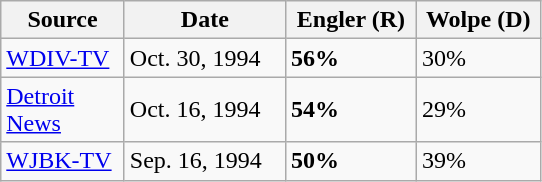<table class="wikitable">
<tr>
<th width="75px">Source</th>
<th width="100px">Date</th>
<th width="80px">Engler (R)</th>
<th width="75px">Wolpe (D)</th>
</tr>
<tr>
<td><a href='#'>WDIV-TV</a></td>
<td>Oct. 30, 1994</td>
<td><strong>56%</strong></td>
<td>30%</td>
</tr>
<tr>
<td><a href='#'>Detroit News</a></td>
<td>Oct. 16, 1994</td>
<td><strong>54%</strong></td>
<td>29%</td>
</tr>
<tr>
<td><a href='#'>WJBK-TV</a></td>
<td>Sep. 16, 1994</td>
<td><strong>50%</strong></td>
<td>39%</td>
</tr>
</table>
